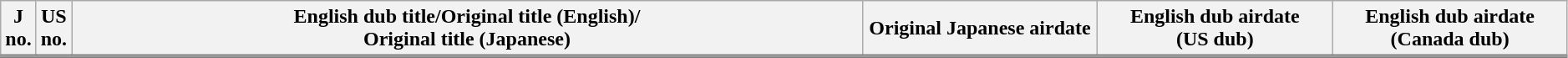<table class = "wikitable" width = "99%; margin:auto; background:#979797;">
<tr style = "border-bottom:3px solid gray">
<th style="width:1%;">J no.</th>
<th style="width:1%;">US no.</th>
<th>English dub title/Original title (English)/<br>Original title (Japanese)</th>
<th width="15%">Original Japanese airdate</th>
<th width="15%">English dub airdate <br> (US dub)</th>
<th width="15%">English dub airdate <br> (Canada dub)</th>
</tr>
<tr>
</tr>
</table>
